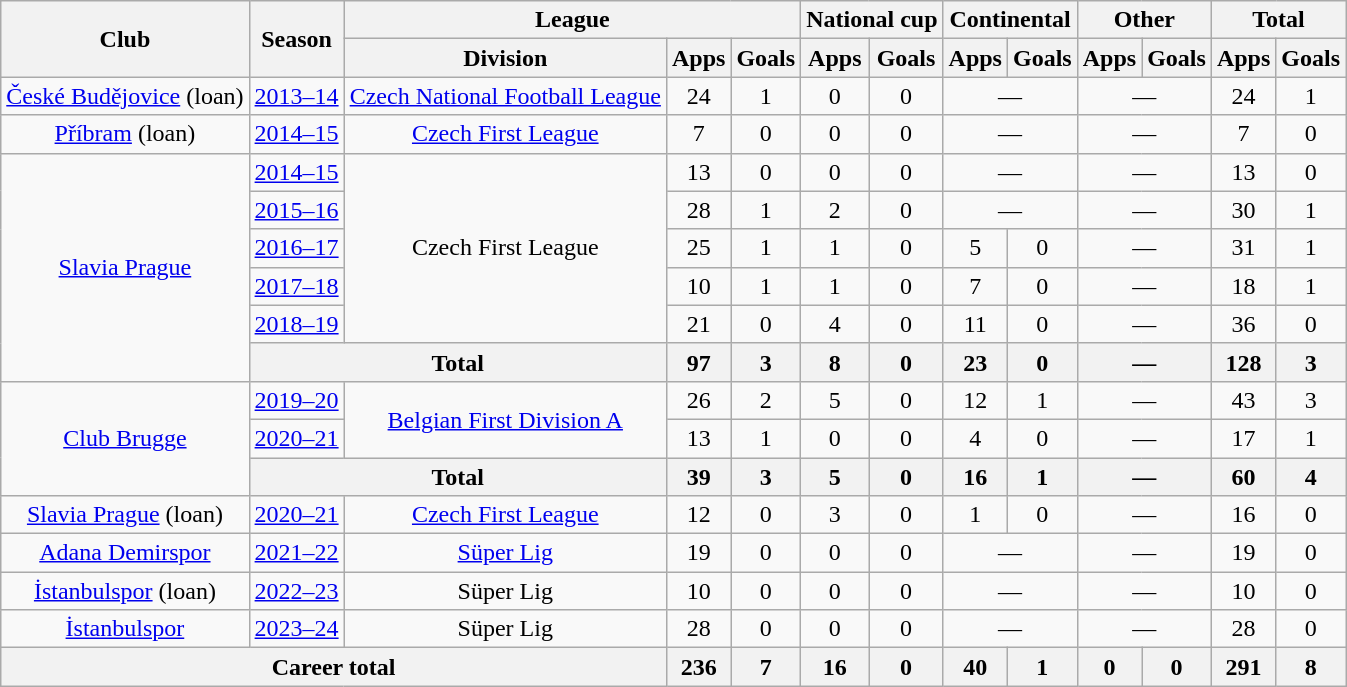<table class="wikitable" style="text-align:center">
<tr>
<th rowspan="2">Club</th>
<th rowspan="2">Season</th>
<th colspan="3">League</th>
<th colspan="2">National cup</th>
<th colspan="2">Continental</th>
<th colspan="2">Other</th>
<th colspan="2">Total</th>
</tr>
<tr>
<th>Division</th>
<th>Apps</th>
<th>Goals</th>
<th>Apps</th>
<th>Goals</th>
<th>Apps</th>
<th>Goals</th>
<th>Apps</th>
<th>Goals</th>
<th>Apps</th>
<th>Goals</th>
</tr>
<tr>
<td><a href='#'>České Budějovice</a> (loan)</td>
<td><a href='#'>2013–14</a></td>
<td><a href='#'>Czech National Football League</a></td>
<td>24</td>
<td>1</td>
<td>0</td>
<td>0</td>
<td colspan="2">—</td>
<td colspan="2">—</td>
<td>24</td>
<td>1</td>
</tr>
<tr>
<td><a href='#'>Příbram</a> (loan)</td>
<td><a href='#'>2014–15</a></td>
<td><a href='#'>Czech First League</a></td>
<td>7</td>
<td>0</td>
<td>0</td>
<td>0</td>
<td colspan="2">—</td>
<td colspan="2">—</td>
<td>7</td>
<td>0</td>
</tr>
<tr>
<td rowspan="6"><a href='#'>Slavia Prague</a></td>
<td><a href='#'>2014–15</a></td>
<td rowspan="5">Czech First League</td>
<td>13</td>
<td>0</td>
<td>0</td>
<td>0</td>
<td colspan="2">—</td>
<td colspan="2">—</td>
<td>13</td>
<td>0</td>
</tr>
<tr>
<td><a href='#'>2015–16</a></td>
<td>28</td>
<td>1</td>
<td>2</td>
<td>0</td>
<td colspan="2">—</td>
<td colspan="2">—</td>
<td>30</td>
<td>1</td>
</tr>
<tr>
<td><a href='#'>2016–17</a></td>
<td>25</td>
<td>1</td>
<td>1</td>
<td>0</td>
<td>5</td>
<td>0</td>
<td colspan="2">—</td>
<td>31</td>
<td>1</td>
</tr>
<tr>
<td><a href='#'>2017–18</a></td>
<td>10</td>
<td>1</td>
<td>1</td>
<td>0</td>
<td>7</td>
<td>0</td>
<td colspan="2">—</td>
<td>18</td>
<td>1</td>
</tr>
<tr>
<td><a href='#'>2018–19</a></td>
<td>21</td>
<td>0</td>
<td>4</td>
<td>0</td>
<td>11</td>
<td>0</td>
<td colspan="2">—</td>
<td>36</td>
<td>0</td>
</tr>
<tr>
<th colspan="2">Total</th>
<th>97</th>
<th>3</th>
<th>8</th>
<th>0</th>
<th>23</th>
<th>0</th>
<th colspan="2">—</th>
<th>128</th>
<th>3</th>
</tr>
<tr>
<td rowspan="3"><a href='#'>Club Brugge</a></td>
<td><a href='#'>2019–20</a></td>
<td rowspan="2"><a href='#'>Belgian First Division A</a></td>
<td>26</td>
<td>2</td>
<td>5</td>
<td>0</td>
<td>12</td>
<td>1</td>
<td colspan="2">—</td>
<td>43</td>
<td>3</td>
</tr>
<tr>
<td><a href='#'>2020–21</a></td>
<td>13</td>
<td>1</td>
<td>0</td>
<td>0</td>
<td>4</td>
<td>0</td>
<td colspan="2">—</td>
<td>17</td>
<td>1</td>
</tr>
<tr>
<th colspan="2">Total</th>
<th>39</th>
<th>3</th>
<th>5</th>
<th>0</th>
<th>16</th>
<th>1</th>
<th colspan="2">—</th>
<th>60</th>
<th>4</th>
</tr>
<tr>
<td><a href='#'>Slavia Prague</a> (loan)</td>
<td><a href='#'>2020–21</a></td>
<td><a href='#'>Czech First League</a></td>
<td>12</td>
<td>0</td>
<td>3</td>
<td>0</td>
<td>1</td>
<td>0</td>
<td colspan="2">—</td>
<td>16</td>
<td>0</td>
</tr>
<tr>
<td><a href='#'>Adana Demirspor</a></td>
<td><a href='#'>2021–22</a></td>
<td><a href='#'>Süper Lig</a></td>
<td>19</td>
<td>0</td>
<td>0</td>
<td>0</td>
<td colspan="2">—</td>
<td colspan="2">—</td>
<td>19</td>
<td>0</td>
</tr>
<tr>
<td><a href='#'>İstanbulspor</a> (loan)</td>
<td><a href='#'>2022–23</a></td>
<td>Süper Lig</td>
<td>10</td>
<td>0</td>
<td>0</td>
<td>0</td>
<td colspan="2">—</td>
<td colspan="2">—</td>
<td>10</td>
<td>0</td>
</tr>
<tr>
<td><a href='#'>İstanbulspor</a></td>
<td><a href='#'>2023–24</a></td>
<td>Süper Lig</td>
<td>28</td>
<td>0</td>
<td>0</td>
<td>0</td>
<td colspan="2">—</td>
<td colspan="2">—</td>
<td>28</td>
<td>0</td>
</tr>
<tr>
<th colspan="3">Career total</th>
<th>236</th>
<th>7</th>
<th>16</th>
<th>0</th>
<th>40</th>
<th>1</th>
<th>0</th>
<th>0</th>
<th>291</th>
<th>8</th>
</tr>
</table>
